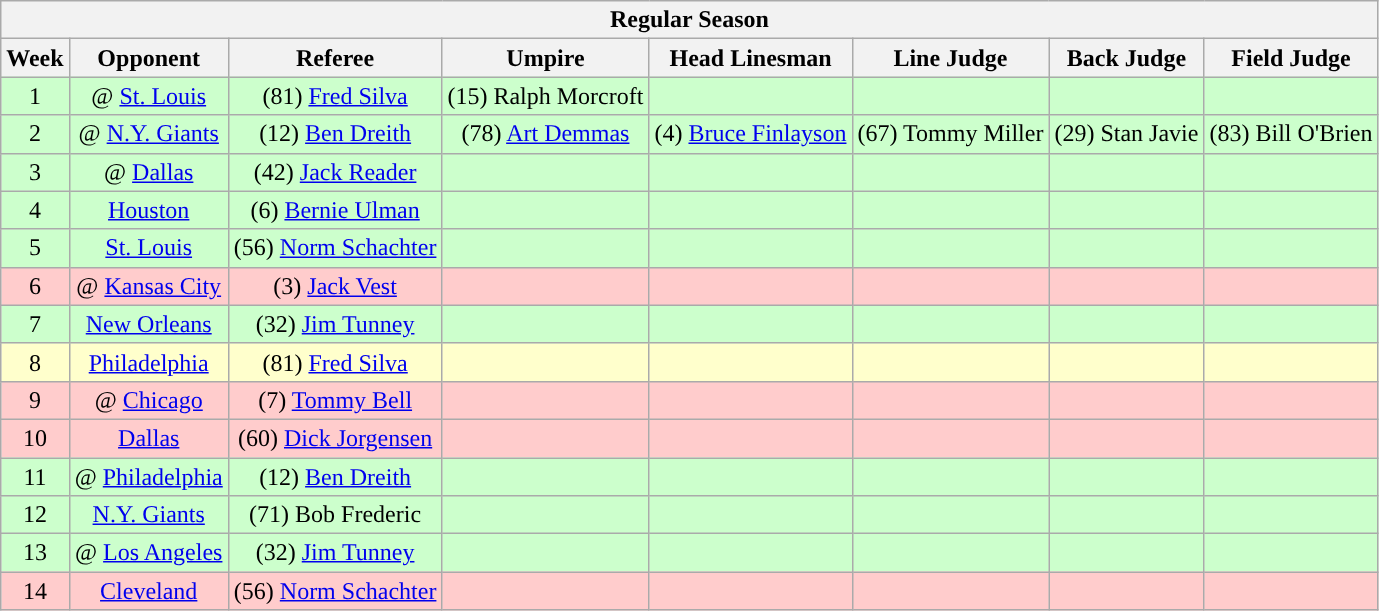<table class="wikitable" style="text-align:center">
<tr>
<th colspan="8">Regular Season</th>
</tr>
<tr>
<th>Week</th>
<th>Opponent</th>
<th>Referee</th>
<th>Umpire</th>
<th>Head Linesman</th>
<th>Line Judge</th>
<th>Back Judge</th>
<th>Field Judge</th>
</tr>
<tr style="background:#cfc">
<td>1</td>
<td>@ <a href='#'>St. Louis</a></td>
<td>(81) <a href='#'>Fred Silva</a></td>
<td>(15) Ralph Morcroft</td>
<td></td>
<td></td>
<td></td>
<td></td>
</tr>
<tr style="background:#cfc">
<td>2</td>
<td>@ <a href='#'>N.Y. Giants</a></td>
<td>(12) <a href='#'>Ben Dreith</a></td>
<td>(78) <a href='#'>Art Demmas</a></td>
<td>(4) <a href='#'>Bruce Finlayson</a></td>
<td>(67) Tommy Miller</td>
<td>(29) Stan Javie</td>
<td>(83) Bill O'Brien</td>
</tr>
<tr style="background:#cfc">
<td>3</td>
<td>@ <a href='#'>Dallas</a></td>
<td>(42) <a href='#'>Jack Reader</a></td>
<td></td>
<td></td>
<td></td>
<td></td>
<td></td>
</tr>
<tr style="background:#cfc">
<td>4</td>
<td><a href='#'>Houston</a></td>
<td>(6) <a href='#'>Bernie Ulman</a></td>
<td></td>
<td></td>
<td></td>
<td></td>
<td></td>
</tr>
<tr style="background:#cfc">
<td>5</td>
<td><a href='#'>St. Louis</a></td>
<td>(56) <a href='#'>Norm Schachter</a></td>
<td></td>
<td></td>
<td></td>
<td></td>
<td></td>
</tr>
<tr style="background:#fcc">
<td>6</td>
<td>@ <a href='#'>Kansas City</a></td>
<td>(3) <a href='#'>Jack Vest</a></td>
<td></td>
<td></td>
<td></td>
<td></td>
<td></td>
</tr>
<tr style="background:#cfc">
<td>7</td>
<td><a href='#'>New Orleans</a></td>
<td>(32) <a href='#'>Jim Tunney</a></td>
<td></td>
<td></td>
<td></td>
<td></td>
<td></td>
</tr>
<tr style="background:#ffc">
<td>8</td>
<td><a href='#'>Philadelphia</a></td>
<td>(81) <a href='#'>Fred Silva</a></td>
<td></td>
<td></td>
<td></td>
<td></td>
<td></td>
</tr>
<tr style="background:#fcc">
<td>9</td>
<td>@ <a href='#'>Chicago</a></td>
<td>(7) <a href='#'>Tommy Bell</a></td>
<td></td>
<td></td>
<td></td>
<td></td>
<td></td>
</tr>
<tr style="background:#fcc">
<td>10</td>
<td><a href='#'>Dallas</a></td>
<td>(60) <a href='#'>Dick Jorgensen</a></td>
<td></td>
<td></td>
<td></td>
<td></td>
<td></td>
</tr>
<tr style="background:#cfc">
<td>11</td>
<td>@ <a href='#'>Philadelphia</a></td>
<td>(12) <a href='#'>Ben Dreith</a></td>
<td></td>
<td></td>
<td></td>
<td></td>
<td></td>
</tr>
<tr style="background:#cfc">
<td>12</td>
<td><a href='#'>N.Y. Giants</a></td>
<td>(71) Bob Frederic</td>
<td></td>
<td></td>
<td></td>
<td></td>
<td></td>
</tr>
<tr style="background:#cfc">
<td>13</td>
<td>@ <a href='#'>Los Angeles</a></td>
<td>(32) <a href='#'>Jim Tunney</a></td>
<td></td>
<td></td>
<td></td>
<td></td>
<td></td>
</tr>
<tr style="background:#fcc">
<td>14</td>
<td><a href='#'>Cleveland</a></td>
<td>(56) <a href='#'>Norm Schachter</a></td>
<td></td>
<td></td>
<td></td>
<td></td>
<td></td>
</tr>
</table>
